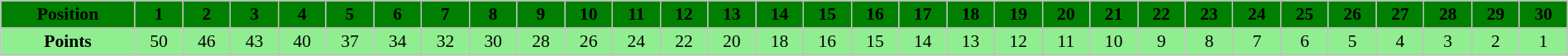<table border="1" cellpadding="2" cellspacing="0" style="border:1px solid #C0C0C0; border-collapse:collapse; font-size:90%; margin-top:1em; text-align:center" width="100%">
<tr style="background:green"  align="center">
<th scope="col">Position</th>
<th scope="col">1</th>
<th scope="col">2</th>
<th scope="col">3</th>
<th scope="col">4</th>
<th scope="col">5</th>
<th scope="col">6</th>
<th scope="col">7</th>
<th scope="col">8</th>
<th scope="col">9</th>
<th scope="col">10</th>
<th scope="col">11</th>
<th scope="col">12</th>
<th scope="col">13</th>
<th scope="col">14</th>
<th scope="col">15</th>
<th scope="col">16</th>
<th scope="col">17</th>
<th scope="col">18</th>
<th scope="col">19</th>
<th scope="col">20</th>
<th scope="col">21</th>
<th scope="col">22</th>
<th scope="col">23</th>
<th scope="col">24</th>
<th scope="col">25</th>
<th scope="col">26</th>
<th scope="col">27</th>
<th scope="col">28</th>
<th scope="col">29</th>
<th scope="col">30</th>
</tr>
<tr style="background:lightgreen"  align="center">
<td><strong>Points</strong></td>
<td>50</td>
<td>46</td>
<td>43</td>
<td>40</td>
<td>37</td>
<td>34</td>
<td>32</td>
<td>30</td>
<td>28</td>
<td>26</td>
<td>24</td>
<td>22</td>
<td>20</td>
<td>18</td>
<td>16</td>
<td>15</td>
<td>14</td>
<td>13</td>
<td>12</td>
<td>11</td>
<td>10</td>
<td>9</td>
<td>8</td>
<td>7</td>
<td>6</td>
<td>5</td>
<td>4</td>
<td>3</td>
<td>2</td>
<td>1</td>
</tr>
</table>
